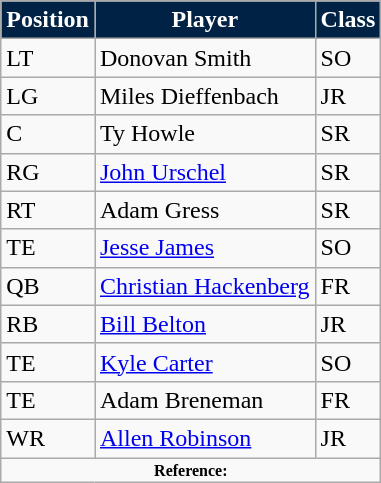<table class="wikitable">
<tr>
<th style="background:#024; color:#fff;">Position</th>
<th style="background:#024; color:#fff;">Player</th>
<th style="background:#024; color:#fff;">Class</th>
</tr>
<tr>
<td>LT</td>
<td>Donovan Smith</td>
<td>SO</td>
</tr>
<tr>
<td>LG</td>
<td>Miles Dieffenbach</td>
<td>JR</td>
</tr>
<tr>
<td>C</td>
<td>Ty Howle</td>
<td>SR</td>
</tr>
<tr>
<td>RG</td>
<td><a href='#'>John Urschel</a></td>
<td>SR</td>
</tr>
<tr>
<td>RT</td>
<td>Adam Gress</td>
<td>SR</td>
</tr>
<tr>
<td>TE</td>
<td><a href='#'>Jesse James</a></td>
<td>SO</td>
</tr>
<tr>
<td>QB</td>
<td><a href='#'>Christian Hackenberg</a></td>
<td>FR</td>
</tr>
<tr>
<td>RB</td>
<td><a href='#'>Bill Belton</a></td>
<td>JR</td>
</tr>
<tr>
<td>TE</td>
<td><a href='#'>Kyle Carter</a></td>
<td>SO</td>
</tr>
<tr>
<td>TE</td>
<td>Adam Breneman</td>
<td>FR</td>
</tr>
<tr>
<td>WR</td>
<td><a href='#'>Allen Robinson</a></td>
<td>JR</td>
</tr>
<tr>
<td colspan="3"  style="font-size:8pt; text-align:center;"><strong>Reference:</strong></td>
</tr>
</table>
